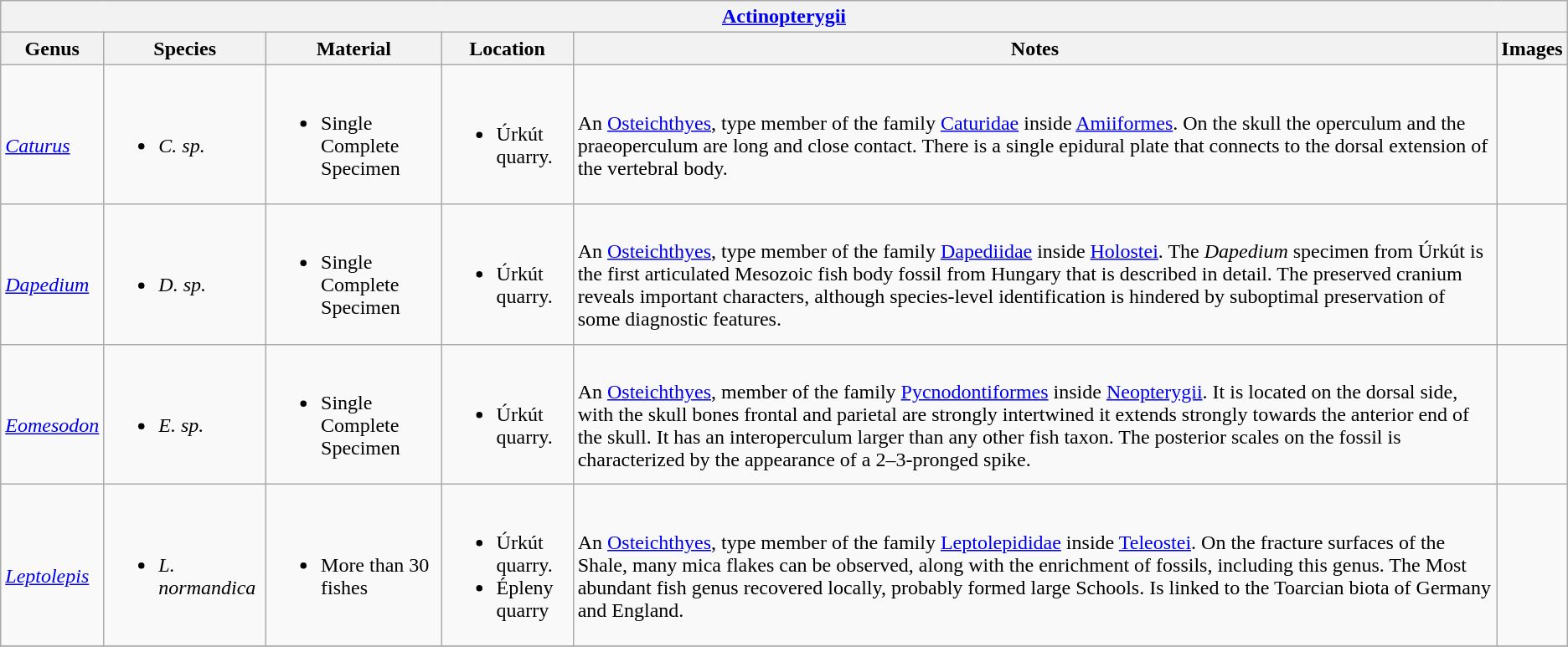<table class="wikitable" align="center">
<tr>
<th colspan="6" align="center"><strong><a href='#'>Actinopterygii</a></strong></th>
</tr>
<tr>
<th>Genus</th>
<th>Species</th>
<th>Material</th>
<th>Location</th>
<th>Notes</th>
<th>Images</th>
</tr>
<tr>
<td><br><em><a href='#'>Caturus</a></em></td>
<td><br><ul><li><em>C. sp.</em></li></ul></td>
<td><br><ul><li>Single Complete Specimen</li></ul></td>
<td><br><ul><li>Úrkút quarry.</li></ul></td>
<td><br>An <a href='#'>Osteichthyes</a>, type member of the family <a href='#'>Caturidae</a> inside <a href='#'>Amiiformes</a>. On the skull the operculum and the praeoperculum are long and close contact. There is a single epidural plate that connects to the dorsal extension of the vertebral body.</td>
<td><br></td>
</tr>
<tr>
<td><br><em><a href='#'>Dapedium</a></em></td>
<td><br><ul><li><em>D. sp.</em></li></ul></td>
<td><br><ul><li>Single Complete Specimen</li></ul></td>
<td><br><ul><li>Úrkút quarry.</li></ul></td>
<td><br>An <a href='#'>Osteichthyes</a>, type member of the family <a href='#'>Dapediidae</a> inside <a href='#'>Holostei</a>. The <em>Dapedium</em> specimen from Úrkút is the first articulated Mesozoic fish body fossil from Hungary that is described in detail. The preserved cranium reveals important characters, although species-level identification is hindered by suboptimal preservation of some diagnostic features.</td>
<td><br></td>
</tr>
<tr>
<td><br><em><a href='#'>Eomesodon</a></em></td>
<td><br><ul><li><em>E. sp.</em></li></ul></td>
<td><br><ul><li>Single Complete Specimen</li></ul></td>
<td><br><ul><li>Úrkút quarry.</li></ul></td>
<td><br>An <a href='#'>Osteichthyes</a>, member of the family <a href='#'>Pycnodontiformes</a> inside <a href='#'>Neopterygii</a>.  It is located on the dorsal side, with the skull bones frontal and parietal are strongly intertwined it extends strongly towards the anterior end of the skull. It has an interoperculum larger than any other fish taxon. The posterior scales on the fossil is characterized by the appearance of a 2–3-pronged spike.</td>
<td><br></td>
</tr>
<tr>
<td><br><em><a href='#'>Leptolepis</a></em></td>
<td><br><ul><li><em>L. normandica</em></li></ul></td>
<td><br><ul><li>More than 30 fishes</li></ul></td>
<td><br><ul><li>Úrkút quarry.</li><li>Épleny quarry</li></ul></td>
<td><br>An <a href='#'>Osteichthyes</a>, type member of the family <a href='#'>Leptolepididae</a> inside <a href='#'>Teleostei</a>.  On the fracture surfaces of the Shale, many mica flakes can be observed, along with the enrichment of fossils, including this genus. The Most abundant fish genus recovered locally, probably formed large Schools. Is linked to the Toarcian biota of Germany and England.</td>
<td><br></td>
</tr>
<tr>
</tr>
</table>
